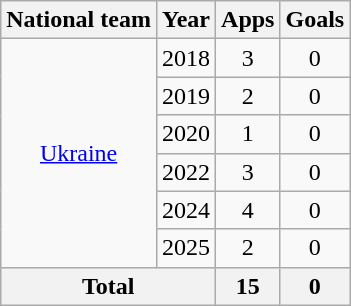<table class="wikitable" style="text-align:center">
<tr>
<th>National team</th>
<th>Year</th>
<th>Apps</th>
<th>Goals</th>
</tr>
<tr>
<td rowspan=6><a href='#'>Ukraine</a></td>
<td>2018</td>
<td>3</td>
<td>0</td>
</tr>
<tr>
<td>2019</td>
<td>2</td>
<td>0</td>
</tr>
<tr>
<td>2020</td>
<td>1</td>
<td>0</td>
</tr>
<tr>
<td>2022</td>
<td>3</td>
<td>0</td>
</tr>
<tr>
<td>2024</td>
<td>4</td>
<td>0</td>
</tr>
<tr>
<td>2025</td>
<td>2</td>
<td>0</td>
</tr>
<tr>
<th colspan=2>Total</th>
<th>15</th>
<th>0</th>
</tr>
</table>
